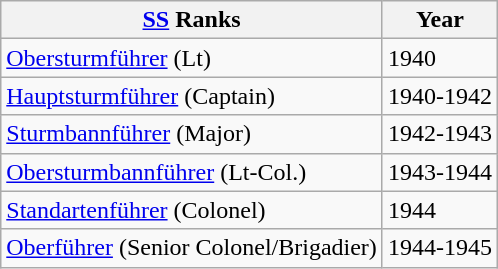<table class="wikitable">
<tr>
<th><a href='#'>SS</a> Ranks</th>
<th>Year</th>
</tr>
<tr>
<td><a href='#'>Obersturmführer</a> (Lt)</td>
<td>1940</td>
</tr>
<tr>
<td><a href='#'>Hauptsturmführer</a> (Captain)</td>
<td>1940-1942</td>
</tr>
<tr>
<td><a href='#'>Sturmbannführer</a> (Major)</td>
<td>1942-1943</td>
</tr>
<tr>
<td><a href='#'>Obersturmbannführer</a> (Lt-Col.)</td>
<td>1943-1944</td>
</tr>
<tr>
<td><a href='#'>Standartenführer</a> (Colonel)</td>
<td>1944</td>
</tr>
<tr>
<td><a href='#'>Oberführer</a> (Senior Colonel/Brigadier)</td>
<td>1944-1945</td>
</tr>
</table>
